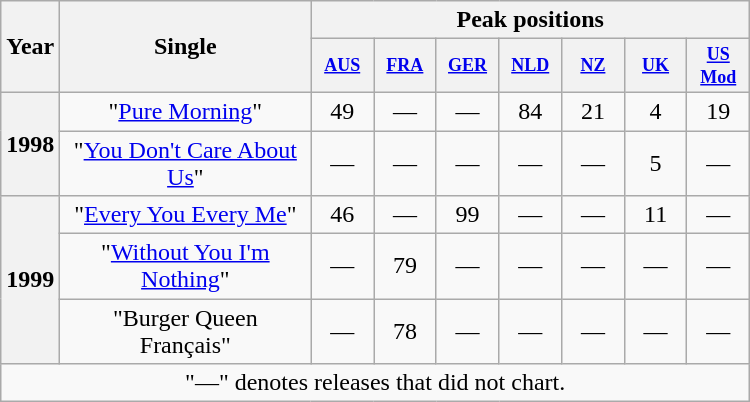<table class="wikitable plainrowheaders" style="text-align:center;">
<tr>
<th scope="col" rowspan="2">Year</th>
<th scope="col" rowspan="2" style="width:160px;">Single</th>
<th scope="col" colspan="7">Peak positions</th>
</tr>
<tr>
<th style="width:3em;font-size:75%"><a href='#'>AUS</a><br></th>
<th style="width:3em;font-size:75%"><a href='#'>FRA</a><br></th>
<th style="width:3em;font-size:75%"><a href='#'>GER</a><br></th>
<th style="width:3em;font-size:75%"><a href='#'>NLD</a><br></th>
<th style="width:3em;font-size:75%"><a href='#'>NZ</a><br></th>
<th style="width:3em;font-size:75%"><a href='#'>UK</a></th>
<th style="width:3em;font-size:75%"><a href='#'>US Mod</a><br></th>
</tr>
<tr>
<th scope="row" rowspan="2">1998</th>
<td>"<a href='#'>Pure Morning</a>"</td>
<td style="text-align:center;">49</td>
<td style="text-align:center;">—</td>
<td style="text-align:center;">—</td>
<td style="text-align:center;">84</td>
<td style="text-align:center;">21</td>
<td style="text-align:center;">4</td>
<td style="text-align:center;">19</td>
</tr>
<tr>
<td>"<a href='#'>You Don't Care About Us</a>"</td>
<td style="text-align:center;">—</td>
<td style="text-align:center;">—</td>
<td style="text-align:center;">—</td>
<td style="text-align:center;">—</td>
<td style="text-align:center;">—</td>
<td style="text-align:center;">5</td>
<td style="text-align:center;">—</td>
</tr>
<tr>
<th scope="row" rowspan="3">1999</th>
<td>"<a href='#'>Every You Every Me</a>"</td>
<td style="text-align:center;">46</td>
<td style="text-align:center;">—</td>
<td style="text-align:center;">99</td>
<td style="text-align:center;">—</td>
<td style="text-align:center;">—</td>
<td style="text-align:center;">11</td>
<td style="text-align:center;">—</td>
</tr>
<tr>
<td>"<a href='#'>Without You I'm Nothing</a>"</td>
<td style="text-align:center;">—</td>
<td style="text-align:center;">79</td>
<td style="text-align:center;">—</td>
<td style="text-align:center;">—</td>
<td style="text-align:center;">—</td>
<td style="text-align:center;">—</td>
<td style="text-align:center;">—</td>
</tr>
<tr>
<td>"Burger Queen Français"</td>
<td style="text-align:center;">—</td>
<td style="text-align:center;">78</td>
<td style="text-align:center;">—</td>
<td style="text-align:center;">—</td>
<td style="text-align:center;">—</td>
<td style="text-align:center;">—</td>
<td style="text-align:center;">—</td>
</tr>
<tr>
<td colspan="12" style="text-align:center;">"—" denotes releases that did not chart.</td>
</tr>
</table>
